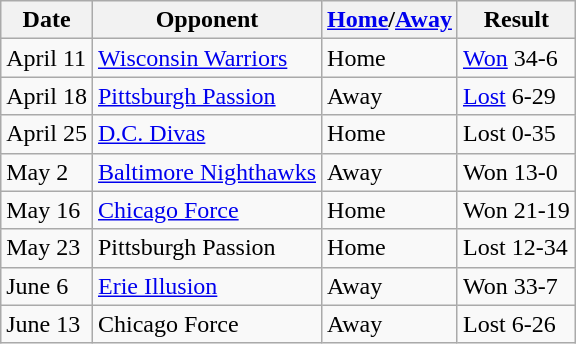<table class="wikitable">
<tr>
<th>Date</th>
<th>Opponent</th>
<th><a href='#'>Home</a>/<a href='#'>Away</a></th>
<th>Result</th>
</tr>
<tr>
<td>April 11</td>
<td><a href='#'>Wisconsin Warriors</a></td>
<td>Home</td>
<td><a href='#'>Won</a> 34-6</td>
</tr>
<tr>
<td>April 18</td>
<td><a href='#'>Pittsburgh Passion</a></td>
<td>Away</td>
<td><a href='#'>Lost</a> 6-29</td>
</tr>
<tr>
<td>April 25</td>
<td><a href='#'>D.C. Divas</a></td>
<td>Home</td>
<td>Lost 0-35</td>
</tr>
<tr>
<td>May 2</td>
<td><a href='#'>Baltimore Nighthawks</a></td>
<td>Away</td>
<td>Won 13-0</td>
</tr>
<tr>
<td>May 16</td>
<td><a href='#'>Chicago Force</a></td>
<td>Home</td>
<td>Won 21-19</td>
</tr>
<tr>
<td>May 23</td>
<td>Pittsburgh Passion</td>
<td>Home</td>
<td>Lost 12-34</td>
</tr>
<tr>
<td>June 6</td>
<td><a href='#'>Erie Illusion</a></td>
<td>Away</td>
<td>Won 33-7</td>
</tr>
<tr>
<td>June 13</td>
<td>Chicago Force</td>
<td>Away</td>
<td>Lost 6-26</td>
</tr>
</table>
